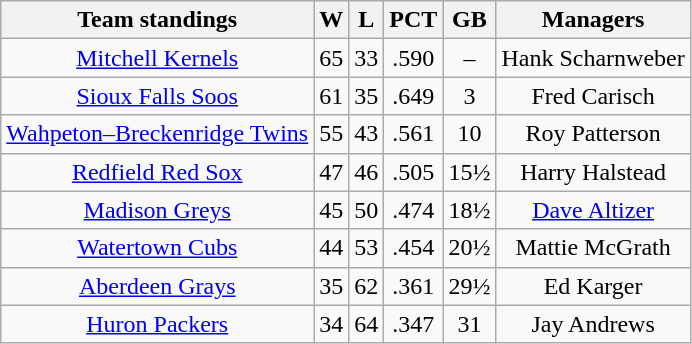<table class="wikitable">
<tr>
<th>Team standings</th>
<th>W</th>
<th>L</th>
<th>PCT</th>
<th>GB</th>
<th>Managers</th>
</tr>
<tr align=center>
<td><a href='#'>Mitchell Kernels</a></td>
<td>65</td>
<td>33</td>
<td>.590</td>
<td>–</td>
<td>Hank Scharnweber</td>
</tr>
<tr align=center>
<td><a href='#'>Sioux Falls Soos</a></td>
<td>61</td>
<td>35</td>
<td>.649</td>
<td>3</td>
<td>Fred Carisch</td>
</tr>
<tr align=center>
<td><a href='#'>Wahpeton–Breckenridge Twins</a></td>
<td>55</td>
<td>43</td>
<td>.561</td>
<td>10</td>
<td>Roy Patterson</td>
</tr>
<tr align=center>
<td><a href='#'>Redfield Red Sox</a></td>
<td>47</td>
<td>46</td>
<td>.505</td>
<td>15½</td>
<td>Harry Halstead</td>
</tr>
<tr align=center>
<td><a href='#'>Madison Greys</a></td>
<td>45</td>
<td>50</td>
<td>.474</td>
<td>18½</td>
<td><a href='#'>Dave Altizer</a></td>
</tr>
<tr align=center>
<td><a href='#'>Watertown Cubs</a></td>
<td>44</td>
<td>53</td>
<td>.454</td>
<td>20½</td>
<td>Mattie McGrath</td>
</tr>
<tr align=center>
<td><a href='#'>Aberdeen Grays</a></td>
<td>35</td>
<td>62</td>
<td>.361</td>
<td>29½</td>
<td>Ed Karger</td>
</tr>
<tr align=center>
<td><a href='#'>Huron Packers</a></td>
<td>34</td>
<td>64</td>
<td>.347</td>
<td>31</td>
<td>Jay Andrews</td>
</tr>
</table>
